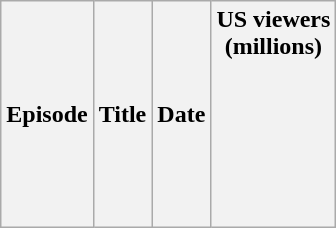<table class="wikitable">
<tr>
<th>Episode</th>
<th>Title</th>
<th>Date</th>
<th>US viewers<br>(millions)<br><br><br><br><br><br><br></th>
</tr>
</table>
